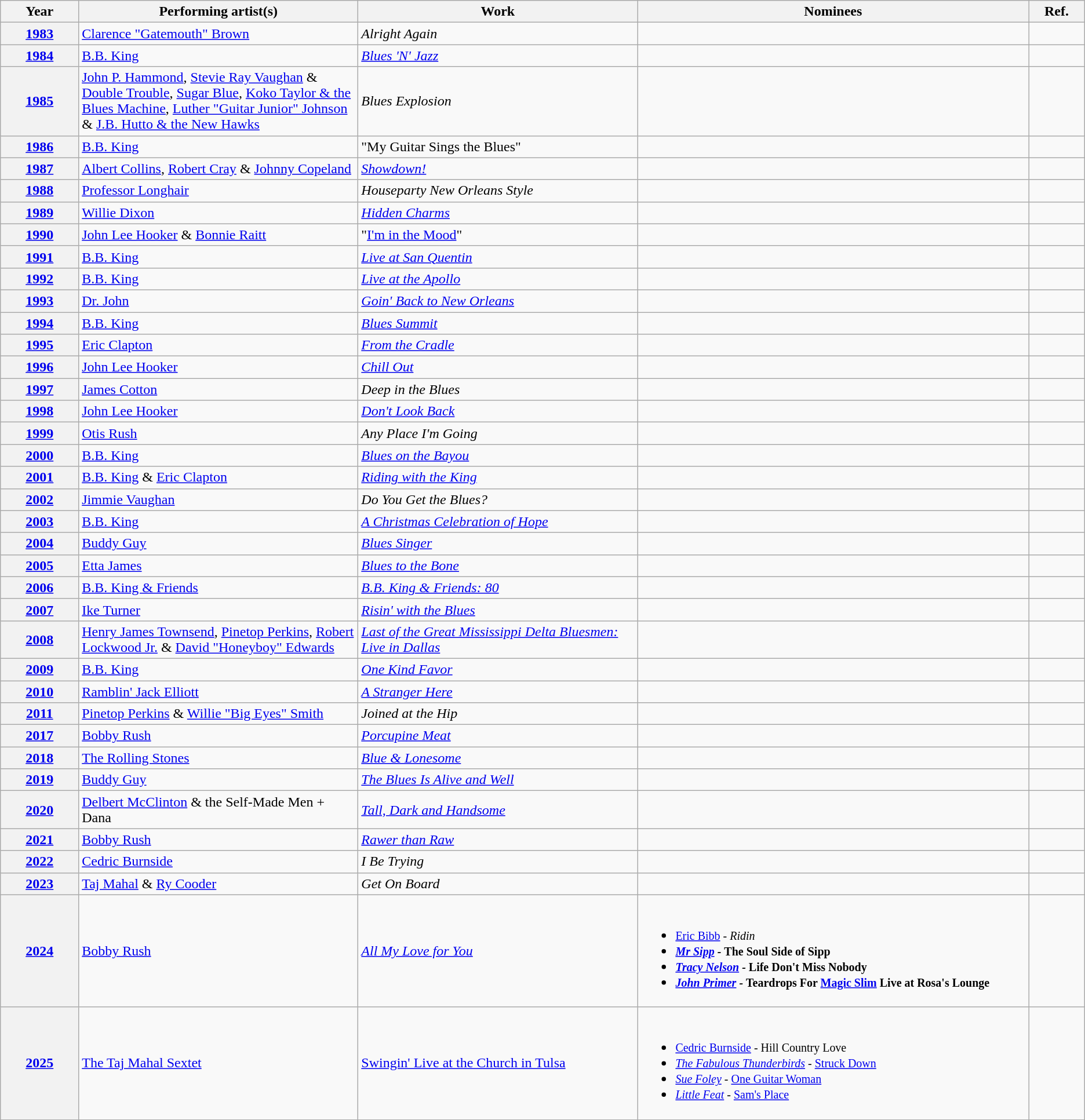<table class="wikitable">
<tr>
<th width="7%">Year</th>
<th width="25%">Performing artist(s)</th>
<th width="25%">Work</th>
<th width="35%" class=unsortable>Nominees</th>
<th width="5%" class=unsortable>Ref.</th>
</tr>
<tr>
<th scope="row" style="text-align:center;"><a href='#'>1983</a></th>
<td><a href='#'>Clarence "Gatemouth" Brown</a></td>
<td><em>Alright Again</em></td>
<td></td>
<td></td>
</tr>
<tr>
<th scope="row" style="text-align:center;"><a href='#'>1984</a></th>
<td><a href='#'>B.B. King</a></td>
<td><em><a href='#'>Blues 'N' Jazz</a></em></td>
<td></td>
<td></td>
</tr>
<tr>
<th scope="row" style="text-align:center;"><a href='#'>1985</a></th>
<td><a href='#'>John P. Hammond</a>, <a href='#'>Stevie Ray Vaughan</a> & <a href='#'>Double Trouble</a>, <a href='#'>Sugar Blue</a>, <a href='#'>Koko Taylor & the Blues Machine</a>, <a href='#'>Luther "Guitar Junior" Johnson</a> & <a href='#'>J.B. Hutto & the New Hawks</a></td>
<td><em>Blues Explosion</em></td>
<td></td>
<td></td>
</tr>
<tr>
<th scope="row" style="text-align:center;"><a href='#'>1986</a></th>
<td><a href='#'>B.B. King</a></td>
<td>"My Guitar Sings the Blues"</td>
<td></td>
<td></td>
</tr>
<tr>
<th scope="row" style="text-align:center;"><a href='#'>1987</a></th>
<td><a href='#'>Albert Collins</a>, <a href='#'>Robert Cray</a> & <a href='#'>Johnny Copeland</a></td>
<td><em><a href='#'>Showdown!</a></em></td>
<td></td>
<td></td>
</tr>
<tr>
<th scope="row" style="text-align:center;"><a href='#'>1988</a></th>
<td><a href='#'>Professor Longhair</a></td>
<td><em>Houseparty New Orleans Style</em></td>
<td></td>
<td></td>
</tr>
<tr>
<th scope="row" style="text-align:center;"><a href='#'>1989</a></th>
<td><a href='#'>Willie Dixon</a></td>
<td><em><a href='#'>Hidden Charms</a></em></td>
<td></td>
<td></td>
</tr>
<tr>
<th scope="row" style="text-align:center;"><a href='#'>1990</a></th>
<td><a href='#'>John Lee Hooker</a> & <a href='#'>Bonnie Raitt</a></td>
<td>"<a href='#'>I'm in the Mood</a>"</td>
<td></td>
<td></td>
</tr>
<tr>
<th scope="row" style="text-align:center;"><a href='#'>1991</a></th>
<td><a href='#'>B.B. King</a></td>
<td><em><a href='#'>Live at San Quentin</a></em></td>
<td></td>
<td></td>
</tr>
<tr>
<th scope="row" style="text-align:center;"><a href='#'>1992</a></th>
<td><a href='#'>B.B. King</a></td>
<td><em><a href='#'>Live at the Apollo</a></em></td>
<td></td>
<td></td>
</tr>
<tr>
<th scope="row" style="text-align:center;"><a href='#'>1993</a></th>
<td><a href='#'>Dr. John</a></td>
<td><em><a href='#'>Goin' Back to New Orleans</a></em></td>
<td></td>
<td></td>
</tr>
<tr>
<th scope="row" style="text-align:center;"><a href='#'>1994</a></th>
<td><a href='#'>B.B. King</a></td>
<td><em><a href='#'>Blues Summit</a></em></td>
<td></td>
<td></td>
</tr>
<tr>
<th scope="row" style="text-align:center;"><a href='#'>1995</a></th>
<td><a href='#'>Eric Clapton</a></td>
<td><em><a href='#'>From the Cradle</a></em></td>
<td></td>
<td></td>
</tr>
<tr>
<th scope="row" style="text-align:center;"><a href='#'>1996</a></th>
<td><a href='#'>John Lee Hooker</a></td>
<td><em><a href='#'>Chill Out</a></em></td>
<td></td>
<td></td>
</tr>
<tr>
<th scope="row" style="text-align:center;"><a href='#'>1997</a></th>
<td><a href='#'>James Cotton</a></td>
<td><em>Deep in the Blues</em></td>
<td></td>
<td></td>
</tr>
<tr>
<th scope="row" style="text-align:center;"><a href='#'>1998</a></th>
<td><a href='#'>John Lee Hooker</a></td>
<td><em><a href='#'>Don't Look Back</a></em></td>
<td></td>
<td></td>
</tr>
<tr>
<th scope="row" style="text-align:center;"><a href='#'>1999</a></th>
<td><a href='#'>Otis Rush</a></td>
<td><em>Any Place I'm Going</em></td>
<td></td>
<td></td>
</tr>
<tr>
<th scope="row" style="text-align:center;"><a href='#'>2000</a></th>
<td><a href='#'>B.B. King</a></td>
<td><em><a href='#'>Blues on the Bayou</a></em></td>
<td></td>
<td></td>
</tr>
<tr>
<th scope="row" style="text-align:center;"><a href='#'>2001</a></th>
<td><a href='#'>B.B. King</a> & <a href='#'>Eric Clapton</a></td>
<td><em><a href='#'>Riding with the King</a></em></td>
<td></td>
<td></td>
</tr>
<tr>
<th scope="row" style="text-align:center;"><a href='#'>2002</a></th>
<td><a href='#'>Jimmie Vaughan</a></td>
<td><em>Do You Get the Blues?</em></td>
<td></td>
<td></td>
</tr>
<tr>
<th scope="row" style="text-align:center;"><a href='#'>2003</a></th>
<td><a href='#'>B.B. King</a></td>
<td><em><a href='#'>A Christmas Celebration of Hope</a></em></td>
<td></td>
<td></td>
</tr>
<tr>
<th scope="row" style="text-align:center;"><a href='#'>2004</a></th>
<td><a href='#'>Buddy Guy</a></td>
<td><em><a href='#'>Blues Singer</a></em></td>
<td></td>
<td></td>
</tr>
<tr>
<th scope="row" style="text-align:center;"><a href='#'>2005</a></th>
<td><a href='#'>Etta James</a></td>
<td><em><a href='#'>Blues to the Bone</a></em></td>
<td></td>
<td></td>
</tr>
<tr>
<th scope="row" style="text-align:center;"><a href='#'>2006</a></th>
<td><a href='#'>B.B. King & Friends</a></td>
<td><em><a href='#'>B.B. King & Friends: 80</a></em></td>
<td></td>
<td></td>
</tr>
<tr>
<th scope="row" style="text-align:center;"><a href='#'>2007</a></th>
<td><a href='#'>Ike Turner</a></td>
<td><em><a href='#'>Risin' with the Blues</a></em></td>
<td></td>
<td></td>
</tr>
<tr>
<th scope="row" style="text-align:center;"><a href='#'>2008</a></th>
<td><a href='#'>Henry James Townsend</a>, <a href='#'>Pinetop Perkins</a>, <a href='#'>Robert Lockwood Jr.</a> & <a href='#'>David "Honeyboy" Edwards</a></td>
<td><em><a href='#'>Last of the Great Mississippi Delta Bluesmen: Live in Dallas</a></em></td>
<td></td>
<td></td>
</tr>
<tr>
<th scope="row" style="text-align:center;"><a href='#'>2009</a></th>
<td><a href='#'>B.B. King</a></td>
<td><em><a href='#'>One Kind Favor</a></em></td>
<td></td>
<td></td>
</tr>
<tr>
<th scope="row" style="text-align:center;"><a href='#'>2010</a></th>
<td><a href='#'>Ramblin' Jack Elliott</a></td>
<td><em><a href='#'>A Stranger Here</a></em></td>
<td></td>
<td></td>
</tr>
<tr>
<th scope="row" style="text-align:center;"><a href='#'>2011</a></th>
<td><a href='#'>Pinetop Perkins</a> & <a href='#'>Willie "Big Eyes" Smith</a></td>
<td><em>Joined at the Hip</em></td>
<td></td>
<td></td>
</tr>
<tr>
<th scope="row" style="text-align:center;"><a href='#'>2017</a></th>
<td><a href='#'>Bobby Rush</a></td>
<td><em><a href='#'>Porcupine Meat</a></em></td>
<td></td>
<td></td>
</tr>
<tr>
<th scope="row" style="text-align:center;"><a href='#'>2018</a></th>
<td><a href='#'>The Rolling Stones</a></td>
<td><em><a href='#'>Blue & Lonesome</a></em></td>
<td></td>
<td></td>
</tr>
<tr>
<th scope="row" style="text-align:center;"><a href='#'>2019</a></th>
<td><a href='#'>Buddy Guy</a></td>
<td><em><a href='#'>The Blues Is Alive and Well</a></em></td>
<td></td>
<td></td>
</tr>
<tr>
<th scope="row" style="text-align:center;"><a href='#'>2020</a></th>
<td><a href='#'>Delbert McClinton</a> & the Self-Made Men + Dana</td>
<td><em><a href='#'>Tall, Dark and Handsome</a></em></td>
<td></td>
<td></td>
</tr>
<tr>
<th scope="row" style="text-align:center;"><a href='#'>2021</a></th>
<td><a href='#'>Bobby Rush</a></td>
<td><em><a href='#'>Rawer than Raw</a></em></td>
<td></td>
<td></td>
</tr>
<tr>
<th scope="row" style="text-align:center;"><a href='#'>2022</a></th>
<td><a href='#'>Cedric Burnside</a></td>
<td><em>I Be Trying</em></td>
<td></td>
<td></td>
</tr>
<tr>
<th scope="row" style="text-align:center;"><a href='#'>2023</a></th>
<td><a href='#'>Taj Mahal</a> & <a href='#'>Ry Cooder</a></td>
<td><em>Get On Board</em></td>
<td></td>
<td></td>
</tr>
<tr>
<th><a href='#'>2024</a></th>
<td><a href='#'>Bobby Rush</a></td>
<td><em><a href='#'>All My Love for You</a></em></td>
<td><br><ul><li><small><a href='#'>Eric Bibb</a> - <em>Ridin<strong></small></li><li><small><a href='#'>Mr Sipp</a> - </em>The Soul Side of Sipp<em></small></li><li><small><a href='#'>Tracy Nelson</a> - </em>Life Don't Miss Nobody<em></small></li><li><small><a href='#'>John Primer</a> - </em>Teardrops For <a href='#'>Magic Slim</a> Live at Rosa's Lounge<em></small></li></ul></td>
<td></td>
</tr>
<tr>
<th><a href='#'>2025</a></th>
<td><a href='#'>The Taj Mahal Sextet</a></td>
<td></em><a href='#'>Swingin' Live at the Church in Tulsa</a><em></td>
<td><br><ul><li><small><a href='#'>Cedric Burnside</a> - </em>Hill Country Love<em></small></li><li><small><a href='#'>The Fabulous Thunderbirds</a> - </em><a href='#'>Struck Down</a><em></small></li><li><small><a href='#'>Sue Foley</a> - </em><a href='#'>One Guitar Woman</a><em></small></li><li><small><a href='#'>Little Feat</a> - </em><a href='#'>Sam's Place</a><em></small></li></ul></td>
<td></td>
</tr>
<tr>
</tr>
</table>
